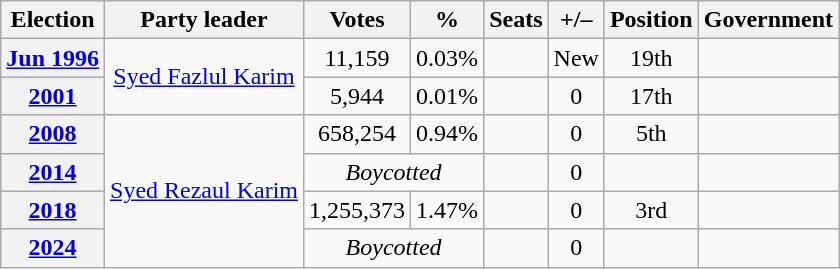<table class=wikitable style=text-align:center>
<tr>
<th><strong>Election</strong></th>
<th>Party leader</th>
<th><strong>Votes</strong></th>
<th><strong>%</strong></th>
<th><strong>Seats</strong></th>
<th>+/–</th>
<th><strong>Position</strong></th>
<th>Government</th>
</tr>
<tr>
<th><a href='#'>Jun 1996</a></th>
<td rowspan="2"><a href='#'>Syed Fazlul Karim</a></td>
<td>11,159</td>
<td>0.03%</td>
<td></td>
<td>New</td>
<td> 19th</td>
<td></td>
</tr>
<tr>
<th><a href='#'>2001</a></th>
<td>5,944</td>
<td>0.01%</td>
<td></td>
<td> 0</td>
<td> 17th</td>
<td></td>
</tr>
<tr>
<th><a href='#'>2008</a></th>
<td rowspan="4"><a href='#'>Syed Rezaul Karim</a></td>
<td>658,254</td>
<td>0.94%</td>
<td></td>
<td> 0</td>
<td> 5th</td>
<td></td>
</tr>
<tr>
<th><a href='#'>2014</a></th>
<td colspan=2><em>Boycotted</em></td>
<td></td>
<td> 0</td>
<td></td>
<td></td>
</tr>
<tr>
<th><a href='#'>2018</a></th>
<td>1,255,373</td>
<td>1.47%</td>
<td></td>
<td> 0</td>
<td> 3rd</td>
<td></td>
</tr>
<tr>
<th><a href='#'>2024</a></th>
<td colspan=2><em>Boycotted</em></td>
<td></td>
<td> 0</td>
<td></td>
<td></td>
</tr>
</table>
